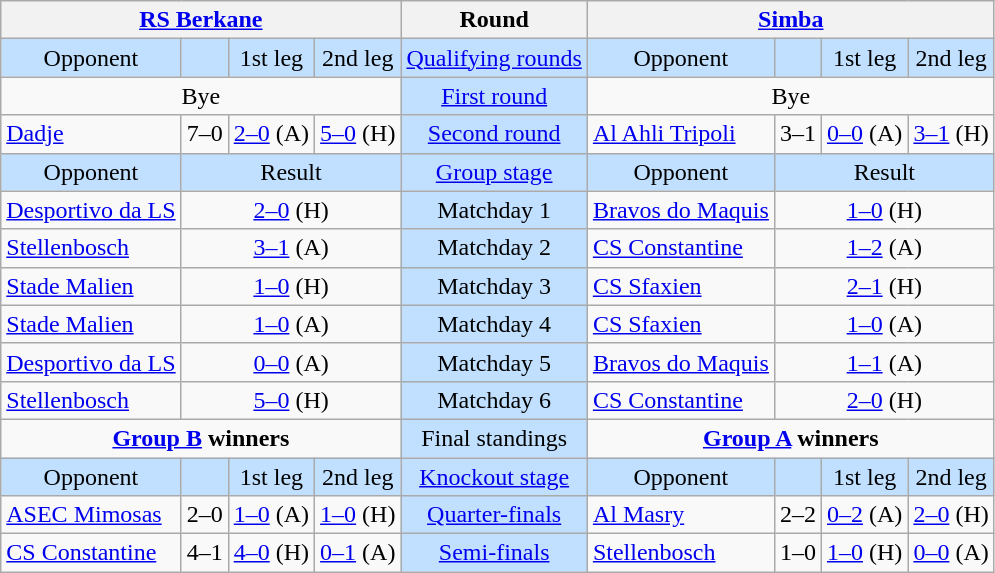<table class="wikitable" style="text-align:center">
<tr>
<th colspan="4"> <a href='#'>RS Berkane</a></th>
<th>Round</th>
<th colspan="4"> <a href='#'>Simba</a></th>
</tr>
<tr style="background:#C1E0FF">
<td>Opponent</td>
<td></td>
<td>1st leg</td>
<td>2nd leg</td>
<td><a href='#'>Qualifying rounds</a></td>
<td>Opponent</td>
<td></td>
<td>1st leg</td>
<td>2nd leg</td>
</tr>
<tr>
<td colspan="4">Bye</td>
<td style="background:#C1E0FF"><a href='#'>First round</a></td>
<td colspan="4">Bye</td>
</tr>
<tr>
<td style="text-align:left"> <a href='#'>Dadje</a></td>
<td>7–0</td>
<td><a href='#'>2–0</a> (A)</td>
<td><a href='#'>5–0</a> (H)</td>
<td style="background:#C1E0FF"><a href='#'>Second round</a></td>
<td style="text-align:left"> <a href='#'>Al Ahli Tripoli</a></td>
<td>3–1</td>
<td><a href='#'>0–0</a> (A)</td>
<td><a href='#'>3–1</a> (H)</td>
</tr>
<tr style="background:#C1E0FF">
<td>Opponent</td>
<td colspan="3">Result</td>
<td><a href='#'>Group stage</a></td>
<td>Opponent</td>
<td colspan="3">Result</td>
</tr>
<tr>
<td style="text-align:left"> <a href='#'>Desportivo da LS</a></td>
<td colspan="3"><a href='#'>2–0</a> (H)</td>
<td style="background:#C1E0FF">Matchday 1</td>
<td style="text-align:left"> <a href='#'>Bravos do Maquis</a></td>
<td colspan="3"><a href='#'>1–0</a> (H)</td>
</tr>
<tr>
<td style="text-align:left"> <a href='#'>Stellenbosch</a></td>
<td colspan="3"><a href='#'>3–1</a> (A)</td>
<td style="background:#C1E0FF">Matchday 2</td>
<td style="text-align:left"> <a href='#'>CS Constantine</a></td>
<td colspan="3"><a href='#'>1–2</a> (A)</td>
</tr>
<tr>
<td style="text-align:left"> <a href='#'>Stade Malien</a></td>
<td colspan="3"><a href='#'>1–0</a> (H)</td>
<td style="background:#C1E0FF">Matchday 3</td>
<td style="text-align:left"> <a href='#'>CS Sfaxien</a></td>
<td colspan="3"><a href='#'>2–1</a> (H)</td>
</tr>
<tr>
<td style="text-align:left"> <a href='#'>Stade Malien</a></td>
<td colspan="3"><a href='#'>1–0</a> (A)</td>
<td style="background:#C1E0FF">Matchday 4</td>
<td style="text-align:left"> <a href='#'>CS Sfaxien</a></td>
<td colspan="3"><a href='#'>1–0</a> (A)</td>
</tr>
<tr>
<td style="text-align:left"> <a href='#'>Desportivo da LS</a></td>
<td colspan="3"><a href='#'>0–0</a> (A)</td>
<td style="background:#C1E0FF">Matchday 5</td>
<td style="text-align:left"> <a href='#'>Bravos do Maquis</a></td>
<td colspan="3"><a href='#'>1–1</a> (A)</td>
</tr>
<tr>
<td style="text-align:left"> <a href='#'>Stellenbosch</a></td>
<td colspan="3"><a href='#'>5–0</a> (H)</td>
<td style="background:#C1E0FF">Matchday 6</td>
<td style="text-align:left"> <a href='#'>CS Constantine</a></td>
<td colspan="3"><a href='#'>2–0</a> (H)</td>
</tr>
<tr>
<td colspan="4" style="vertical-align:top"><strong><a href='#'>Group B</a> winners</strong><br><div></div></td>
<td style="background:#C1E0FF">Final standings</td>
<td colspan="4" style="vertical-align:top"><strong><a href='#'>Group A</a> winners</strong><br><div></div></td>
</tr>
<tr style="background:#C1E0FF">
<td>Opponent</td>
<td></td>
<td>1st leg</td>
<td>2nd leg</td>
<td><a href='#'>Knockout stage</a></td>
<td>Opponent</td>
<td></td>
<td>1st leg</td>
<td>2nd leg</td>
</tr>
<tr>
<td style="text-align:left"> <a href='#'>ASEC Mimosas</a></td>
<td>2–0</td>
<td><a href='#'>1–0</a> (A)</td>
<td><a href='#'>1–0</a> (H)</td>
<td style="background:#C1E0FF"><a href='#'>Quarter-finals</a></td>
<td style="text-align:left"> <a href='#'>Al Masry</a></td>
<td>2–2 </td>
<td><a href='#'>0–2</a> (A)</td>
<td><a href='#'>2–0</a> (H)</td>
</tr>
<tr>
<td style="text-align:left"> <a href='#'>CS Constantine</a></td>
<td>4–1</td>
<td><a href='#'>4–0</a> (H)</td>
<td><a href='#'>0–1</a> (A)</td>
<td style="background:#C1E0FF"><a href='#'>Semi-finals</a></td>
<td style="text-align:left"> <a href='#'>Stellenbosch</a></td>
<td>1–0</td>
<td><a href='#'>1–0</a> (H)</td>
<td><a href='#'>0–0</a> (A)</td>
</tr>
</table>
